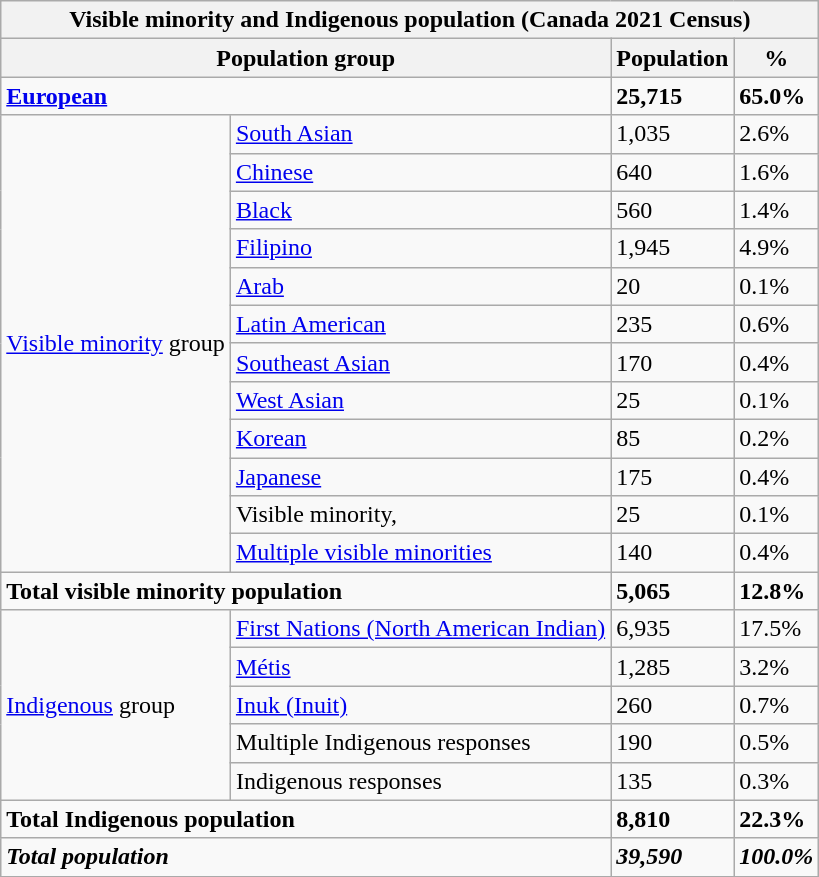<table class="wikitable">
<tr>
<th colspan=4>Visible minority and Indigenous population (Canada 2021 Census)</th>
</tr>
<tr>
<th colspan="2">Population group</th>
<th>Population</th>
<th>%</th>
</tr>
<tr>
<td colspan="2"><strong><a href='#'>European</a></strong></td>
<td><strong>25,715</strong></td>
<td><strong>65.0%</strong></td>
</tr>
<tr>
<td rowspan="12"><a href='#'>Visible minority</a> group<br></td>
<td><a href='#'>South Asian</a></td>
<td>1,035</td>
<td>2.6%</td>
</tr>
<tr>
<td><a href='#'>Chinese</a></td>
<td>640</td>
<td>1.6%</td>
</tr>
<tr>
<td><a href='#'>Black</a></td>
<td>560</td>
<td>1.4%</td>
</tr>
<tr>
<td><a href='#'>Filipino</a></td>
<td>1,945</td>
<td>4.9%</td>
</tr>
<tr>
<td><a href='#'>Arab</a></td>
<td>20</td>
<td>0.1%</td>
</tr>
<tr>
<td><a href='#'>Latin American</a></td>
<td>235</td>
<td>0.6%</td>
</tr>
<tr>
<td><a href='#'>Southeast Asian</a></td>
<td>170</td>
<td>0.4%</td>
</tr>
<tr>
<td><a href='#'>West Asian</a></td>
<td>25</td>
<td>0.1%</td>
</tr>
<tr>
<td><a href='#'>Korean</a></td>
<td>85</td>
<td>0.2%</td>
</tr>
<tr>
<td><a href='#'>Japanese</a></td>
<td>175</td>
<td>0.4%</td>
</tr>
<tr>
<td>Visible minority, </td>
<td>25</td>
<td>0.1%</td>
</tr>
<tr>
<td><a href='#'>Multiple visible minorities</a></td>
<td>140</td>
<td>0.4%</td>
</tr>
<tr>
<td colspan="2"><strong>Total visible minority population</strong></td>
<td><strong>5,065</strong></td>
<td><strong>12.8%</strong></td>
</tr>
<tr>
<td rowspan="5"><a href='#'>Indigenous</a> group<br></td>
<td><a href='#'>First Nations (North American Indian)</a></td>
<td>6,935</td>
<td>17.5%</td>
</tr>
<tr>
<td><a href='#'>Métis</a></td>
<td>1,285</td>
<td>3.2%</td>
</tr>
<tr>
<td><a href='#'>Inuk (Inuit)</a></td>
<td>260</td>
<td>0.7%</td>
</tr>
<tr>
<td>Multiple Indigenous responses</td>
<td>190</td>
<td>0.5%</td>
</tr>
<tr>
<td>Indigenous responses </td>
<td>135</td>
<td>0.3%</td>
</tr>
<tr>
<td colspan="2"><strong>Total Indigenous population</strong></td>
<td><strong>8,810</strong></td>
<td><strong>22.3%</strong></td>
</tr>
<tr>
<td colspan="2"><strong><em>Total population</em></strong></td>
<td><strong><em>39,590</em></strong></td>
<td><strong><em>100.0%</em></strong></td>
</tr>
</table>
